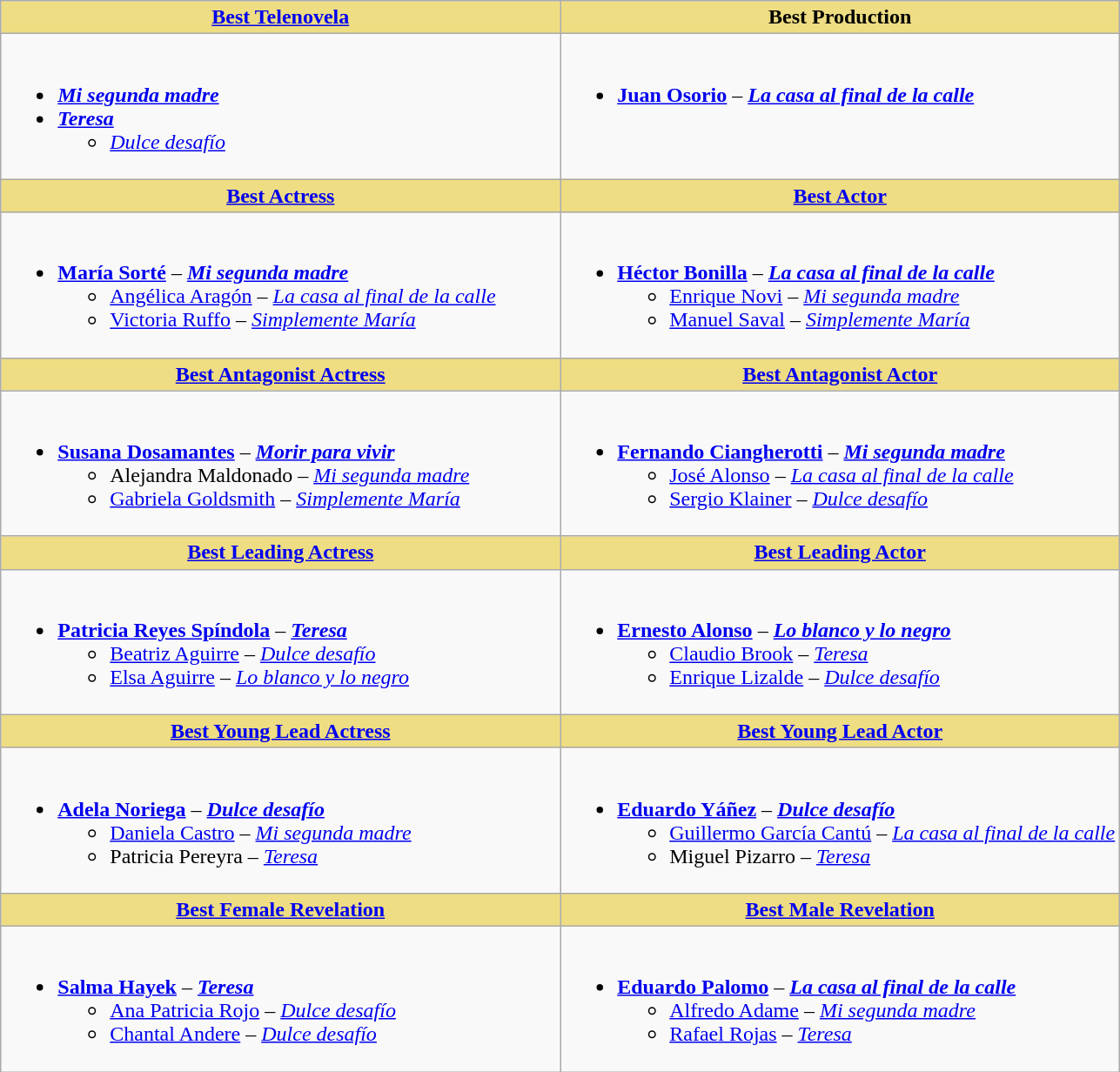<table class="wikitable">
<tr>
<th style="background:#EEDD82; width:50%"><a href='#'>Best Telenovela</a></th>
<th style="background:#EEDD82; width:50%">Best Production</th>
</tr>
<tr>
<td valign="top"><br><ul><li><strong><em><a href='#'>Mi segunda madre</a></em></strong></li><li><strong><em><a href='#'>Teresa</a></em></strong><ul><li><em><a href='#'>Dulce desafío</a></em></li></ul></li></ul></td>
<td valign="top"><br><ul><li><strong><a href='#'>Juan Osorio</a></strong> – <strong><em><a href='#'>La casa al final de la calle</a></em></strong></li></ul></td>
</tr>
<tr>
<th style="background:#EEDD82; width:50%"><a href='#'>Best Actress</a></th>
<th style="background:#EEDD82; width:50%"><a href='#'>Best Actor</a></th>
</tr>
<tr>
<td valign="top"><br><ul><li><strong><a href='#'>María Sorté</a></strong> – <strong><em><a href='#'>Mi segunda madre</a></em></strong><ul><li><a href='#'>Angélica Aragón</a> – <em><a href='#'>La casa al final de la calle</a></em></li><li><a href='#'>Victoria Ruffo</a> – <em><a href='#'>Simplemente María</a></em></li></ul></li></ul></td>
<td valign="top"><br><ul><li><strong><a href='#'>Héctor Bonilla</a></strong> – <strong><em><a href='#'>La casa al final de la calle</a></em></strong><ul><li><a href='#'>Enrique Novi</a> – <em><a href='#'>Mi segunda madre</a></em></li><li><a href='#'>Manuel Saval</a> – <em><a href='#'>Simplemente María</a></em></li></ul></li></ul></td>
</tr>
<tr>
<th style="background:#EEDD82; width:50%"><a href='#'>Best Antagonist Actress</a></th>
<th style="background:#EEDD82; width:50%"><a href='#'>Best Antagonist Actor</a></th>
</tr>
<tr>
<td valign="top"><br><ul><li><strong><a href='#'>Susana Dosamantes</a></strong> – <strong><em><a href='#'>Morir para vivir</a></em></strong><ul><li>Alejandra Maldonado – <em><a href='#'>Mi segunda madre</a></em></li><li><a href='#'>Gabriela Goldsmith</a> – <em><a href='#'>Simplemente María</a></em></li></ul></li></ul></td>
<td valign="top"><br><ul><li><strong><a href='#'>Fernando Ciangherotti</a></strong> – <strong><em><a href='#'>Mi segunda madre</a></em></strong><ul><li><a href='#'>José Alonso</a> – <em><a href='#'>La casa al final de la calle</a></em></li><li><a href='#'>Sergio Klainer</a> – <em><a href='#'>Dulce desafío</a></em></li></ul></li></ul></td>
</tr>
<tr>
<th style="background:#EEDD82; width:50%"><a href='#'>Best Leading Actress</a></th>
<th style="background:#EEDD82; width:50%"><a href='#'>Best Leading Actor</a></th>
</tr>
<tr>
<td valign="top"><br><ul><li><strong><a href='#'>Patricia Reyes Spíndola</a></strong> – <strong><em><a href='#'>Teresa</a></em></strong><ul><li><a href='#'>Beatriz Aguirre</a> – <em><a href='#'>Dulce desafío</a></em></li><li><a href='#'>Elsa Aguirre</a> – <em><a href='#'>Lo blanco y lo negro</a></em></li></ul></li></ul></td>
<td valign="top"><br><ul><li><strong><a href='#'>Ernesto Alonso</a></strong> – <strong><em><a href='#'>Lo blanco y lo negro</a></em></strong><ul><li><a href='#'>Claudio Brook</a> – <em><a href='#'>Teresa</a></em></li><li><a href='#'>Enrique Lizalde</a> – <em><a href='#'>Dulce desafío</a></em></li></ul></li></ul></td>
</tr>
<tr>
<th style="background:#EEDD82; width:50%"><a href='#'>Best Young Lead Actress</a></th>
<th style="background:#EEDD82; width:50%"><a href='#'>Best Young Lead Actor</a></th>
</tr>
<tr>
<td valign="top"><br><ul><li><strong><a href='#'>Adela Noriega</a></strong> – <strong><em><a href='#'>Dulce desafío</a></em></strong><ul><li><a href='#'>Daniela Castro</a> – <em><a href='#'>Mi segunda madre</a></em></li><li>Patricia Pereyra – <em><a href='#'>Teresa</a></em></li></ul></li></ul></td>
<td valign="top"><br><ul><li><strong><a href='#'>Eduardo Yáñez</a></strong> – <strong><em><a href='#'>Dulce desafío</a></em></strong><ul><li><a href='#'>Guillermo García Cantú</a> – <em><a href='#'>La casa al final de la calle</a></em></li><li>Miguel Pizarro – <em><a href='#'>Teresa</a></em></li></ul></li></ul></td>
</tr>
<tr>
<th style="background:#EEDD82; width:50%"><a href='#'>Best Female Revelation</a></th>
<th style="background:#EEDD82; width:50%"><a href='#'>Best Male Revelation</a></th>
</tr>
<tr>
<td valign="top"><br><ul><li><strong><a href='#'>Salma Hayek</a></strong> – <strong><em><a href='#'>Teresa</a></em></strong><ul><li><a href='#'>Ana Patricia Rojo</a> – <em><a href='#'>Dulce desafío</a></em></li><li><a href='#'>Chantal Andere</a> – <em><a href='#'>Dulce desafío</a></em></li></ul></li></ul></td>
<td valign="top"><br><ul><li><strong><a href='#'>Eduardo Palomo</a></strong> – <strong><em><a href='#'>La casa al final de la calle</a></em></strong><ul><li><a href='#'>Alfredo Adame</a> – <em><a href='#'>Mi segunda madre</a></em></li><li><a href='#'>Rafael Rojas</a> – <em><a href='#'>Teresa</a></em></li></ul></li></ul></td>
</tr>
</table>
